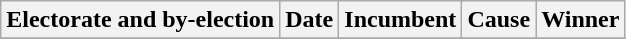<table class="wikitable">
<tr align=center>
<th colspan=2>Electorate and by-election</th>
<th>Date</th>
<th colspan=2>Incumbent</th>
<th>Cause</th>
<th colspan=2>Winner</th>
</tr>
<tr>
</tr>
</table>
